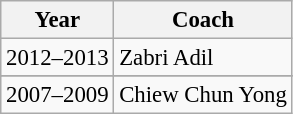<table class="wikitable" style="font-size:95%;">
<tr>
<th>Year</th>
<th>Coach</th>
</tr>
<tr>
<td>2012–2013</td>
<td> Zabri Adil</td>
</tr>
<tr>
</tr>
<tr>
<td>2007–2009</td>
<td> Chiew Chun Yong</td>
</tr>
</table>
